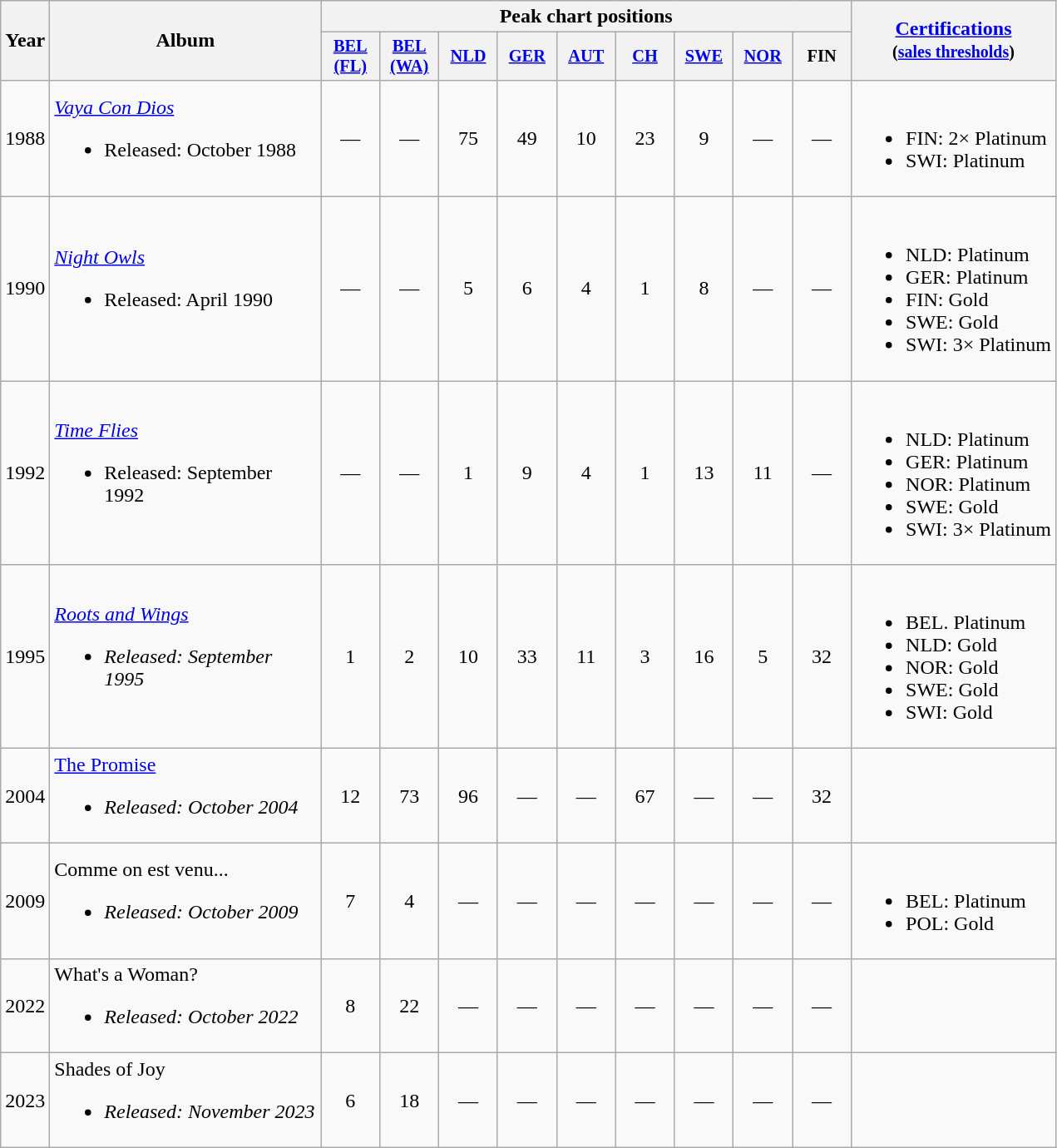<table class="wikitable" style="text-align:left;">
<tr>
<th rowspan="2">Year</th>
<th rowspan="2" style="width:210px;">Album</th>
<th colspan="9">Peak chart positions</th>
<th rowspan="2"><a href='#'>Certifications</a><br><small>(<a href='#'>sales thresholds</a>)</small></th>
</tr>
<tr>
<th style="width:3em;font-size:85%"><a href='#'>BEL<br>(FL)</a><br></th>
<th style="width:3em;font-size:85%"><a href='#'>BEL<br>(WA)</a><br></th>
<th style="width:3em;font-size:85%"><a href='#'>NLD</a><br></th>
<th style="width:3em;font-size:85%"><a href='#'>GER</a><br></th>
<th style="width:3em;font-size:85%"><a href='#'>AUT</a><br></th>
<th style="width:3em;font-size:85%"><a href='#'>CH</a><br></th>
<th style="width:3em;font-size:85%"><a href='#'>SWE</a><br></th>
<th style="width:3em;font-size:85%"><a href='#'>NOR</a><br></th>
<th style="width:3em;font-size:85%">FIN<br></th>
</tr>
<tr>
<td>1988</td>
<td><em><a href='#'>Vaya Con Dios</a></em><br><ul><li>Released: October 1988</li></ul></td>
<td style="text-align:center;">—</td>
<td style="text-align:center;">—</td>
<td style="text-align:center;">75</td>
<td style="text-align:center;">49</td>
<td style="text-align:center;">10</td>
<td style="text-align:center;">23</td>
<td style="text-align:center;">9</td>
<td style="text-align:center;">—</td>
<td style="text-align:center;">—</td>
<td><br><ul><li>FIN: 2× Platinum</li><li>SWI: Platinum</li></ul></td>
</tr>
<tr>
<td>1990</td>
<td><em><a href='#'>Night Owls</a></em><br><ul><li>Released: April 1990</li></ul></td>
<td style="text-align:center;">—</td>
<td style="text-align:center;">—</td>
<td style="text-align:center;">5</td>
<td style="text-align:center;">6</td>
<td style="text-align:center;">4</td>
<td style="text-align:center;">1</td>
<td style="text-align:center;">8</td>
<td style="text-align:center;">—</td>
<td style="text-align:center;">—</td>
<td><br><ul><li>NLD: Platinum</li><li>GER: Platinum</li><li>FIN: Gold</li><li>SWE: Gold</li><li>SWI: 3× Platinum</li></ul></td>
</tr>
<tr>
<td>1992</td>
<td><em><a href='#'>Time Flies</a></em><br><ul><li>Released: September 1992</li></ul></td>
<td style="text-align:center;">—</td>
<td style="text-align:center;">—</td>
<td style="text-align:center;">1</td>
<td style="text-align:center;">9</td>
<td style="text-align:center;">4</td>
<td style="text-align:center;">1</td>
<td style="text-align:center;">13</td>
<td style="text-align:center;">11</td>
<td style="text-align:center;">—</td>
<td><br><ul><li>NLD: Platinum</li><li>GER: Platinum</li><li>NOR: Platinum</li><li>SWE: Gold </li><li>SWI: 3× Platinum</li></ul></td>
</tr>
<tr>
<td>1995</td>
<td><em><a href='#'>Roots and Wings</a><br><ul><li>Released: September 1995</li></ul></td>
<td style="text-align:center;">1</td>
<td style="text-align:center;">2</td>
<td style="text-align:center;">10</td>
<td style="text-align:center;">33</td>
<td style="text-align:center;">11</td>
<td style="text-align:center;">3</td>
<td style="text-align:center;">16</td>
<td style="text-align:center;">5</td>
<td style="text-align:center;">32</td>
<td><br><ul><li>BEL. Platinum</li><li>NLD: Gold</li><li>NOR: Gold</li><li>SWE: Gold</li><li>SWI: Gold</li></ul></td>
</tr>
<tr>
<td>2004</td>
<td></em><a href='#'>The Promise</a><em><br><ul><li>Released: October 2004</li></ul></td>
<td style="text-align:center;">12</td>
<td style="text-align:center;">73</td>
<td style="text-align:center;">96</td>
<td style="text-align:center;">—</td>
<td style="text-align:center;">—</td>
<td style="text-align:center;">67</td>
<td style="text-align:center;">—</td>
<td style="text-align:center;">—</td>
<td style="text-align:center;">32</td>
<td> </td>
</tr>
<tr>
<td>2009</td>
<td></em>Comme on est venu...<em><br><ul><li>Released: October 2009</li></ul></td>
<td style="text-align:center;">7</td>
<td style="text-align:center;">4</td>
<td style="text-align:center;">—</td>
<td style="text-align:center;">—</td>
<td style="text-align:center;">—</td>
<td style="text-align:center;">—</td>
<td style="text-align:center;">—</td>
<td style="text-align:center;">—</td>
<td style="text-align:center;">—</td>
<td><br><ul><li>BEL: Platinum</li><li>POL: Gold</li></ul></td>
</tr>
<tr>
<td>2022</td>
<td></em>What's a Woman?<em><br><ul><li>Released: October 2022</li></ul></td>
<td style="text-align:center;">8</td>
<td style="text-align:center;">22</td>
<td style="text-align:center;">—</td>
<td style="text-align:center;">—</td>
<td style="text-align:center;">—</td>
<td style="text-align:center;">—</td>
<td style="text-align:center;">—</td>
<td style="text-align:center;">—</td>
<td style="text-align:center;">—</td>
<td></td>
</tr>
<tr>
<td>2023</td>
<td></em>Shades of Joy<em><br><ul><li>Released: November 2023</li></ul></td>
<td style="text-align:center;">6</td>
<td style="text-align:center;">18</td>
<td style="text-align:center;">—</td>
<td style="text-align:center;">—</td>
<td style="text-align:center;">—</td>
<td style="text-align:center;">—</td>
<td style="text-align:center;">—</td>
<td style="text-align:center;">—</td>
<td style="text-align:center;">—</td>
<td></td>
</tr>
</table>
